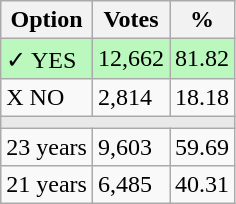<table class="wikitable">
<tr>
<th>Option</th>
<th>Votes</th>
<th>%</th>
</tr>
<tr>
<td style=background:#bbf8be>✓ YES</td>
<td style=background:#bbf8be>12,662</td>
<td style=background:#bbf8be>81.82</td>
</tr>
<tr>
<td>X NO</td>
<td>2,814</td>
<td>18.18</td>
</tr>
<tr>
<td colspan="3" bgcolor="#E9E9E9"></td>
</tr>
<tr>
<td>23 years</td>
<td>9,603</td>
<td>59.69</td>
</tr>
<tr>
<td>21 years</td>
<td>6,485</td>
<td>40.31</td>
</tr>
</table>
